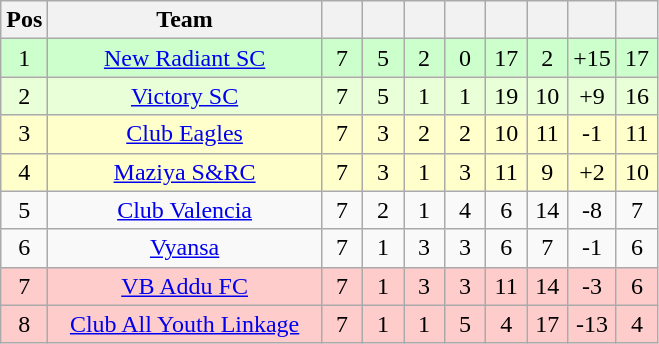<table class="wikitable" style="text-align: center;">
<tr>
<th width="20">Pos</th>
<th width="175">Team</th>
<th width="20"></th>
<th width="20"></th>
<th width="20"></th>
<th width="20"></th>
<th width="20"></th>
<th width="20"></th>
<th width="20"></th>
<th width="20"></th>
</tr>
<tr style="background:#ccffcc">
<td>1</td>
<td><a href='#'>New Radiant SC</a></td>
<td>7</td>
<td>5</td>
<td>2</td>
<td>0</td>
<td>17</td>
<td>2</td>
<td>+15</td>
<td>17</td>
</tr>
<tr style="background:#e8ffd8">
<td>2</td>
<td><a href='#'>Victory SC</a></td>
<td>7</td>
<td>5</td>
<td>1</td>
<td>1</td>
<td>19</td>
<td>10</td>
<td>+9</td>
<td>16</td>
</tr>
<tr style="background:#ffffcc">
<td>3</td>
<td><a href='#'>Club Eagles</a></td>
<td>7</td>
<td>3</td>
<td>2</td>
<td>2</td>
<td>10</td>
<td>11</td>
<td>-1</td>
<td>11</td>
</tr>
<tr style="background:#ffffcc">
<td>4</td>
<td><a href='#'>Maziya S&RC</a></td>
<td>7</td>
<td>3</td>
<td>1</td>
<td>3</td>
<td>11</td>
<td>9</td>
<td>+2</td>
<td>10</td>
</tr>
<tr>
<td>5</td>
<td><a href='#'>Club Valencia</a></td>
<td>7</td>
<td>2</td>
<td>1</td>
<td>4</td>
<td>6</td>
<td>14</td>
<td>-8</td>
<td>7</td>
</tr>
<tr>
<td>6</td>
<td><a href='#'>Vyansa</a></td>
<td>7</td>
<td>1</td>
<td>3</td>
<td>3</td>
<td>6</td>
<td>7</td>
<td>-1</td>
<td>6</td>
</tr>
<tr style="background:#ffcccc">
<td>7</td>
<td><a href='#'>VB Addu FC</a></td>
<td>7</td>
<td>1</td>
<td>3</td>
<td>3</td>
<td>11</td>
<td>14</td>
<td>-3</td>
<td>6</td>
</tr>
<tr style="background:#ffcccc">
<td>8</td>
<td><a href='#'>Club All Youth Linkage</a></td>
<td>7</td>
<td>1</td>
<td>1</td>
<td>5</td>
<td>4</td>
<td>17</td>
<td>-13</td>
<td>4</td>
</tr>
</table>
